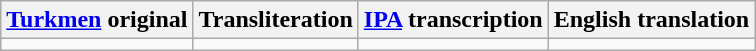<table class="wikitable">
<tr>
<th><a href='#'>Turkmen</a> original</th>
<th>Transliteration</th>
<th><a href='#'>IPA</a> transcription</th>
<th>English translation</th>
</tr>
<tr style="vertical-align:top;text-align:center;white-space:nowrap;">
<td></td>
<td></td>
<td></td>
<td></td>
</tr>
</table>
